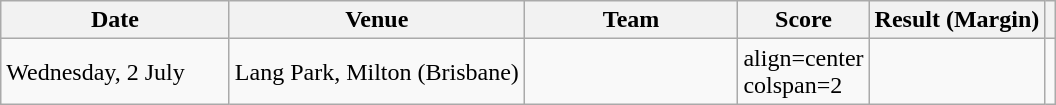<table class="wikitable">
<tr>
<th width=145>Date</th>
<th>Venue</th>
<th width=135>Team</th>
<th width=70>Score</th>
<th>Result (Margin)</th>
<th></th>
</tr>
<tr>
<td>Wednesday, 2 July</td>
<td>Lang Park, Milton (Brisbane)</td>
<td></td>
<td>align=center colspan=2 </td>
<td align=center></td>
</tr>
</table>
